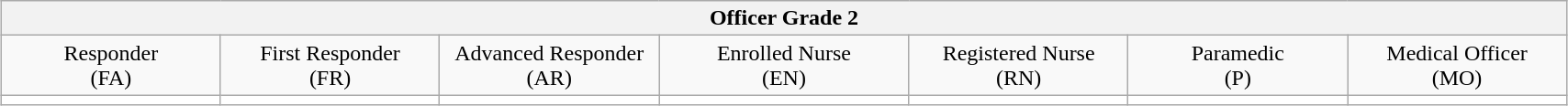<table class="wikitable"  style="margin:0.5em auto; width:90%;">
<tr>
<th colspan=7>Officer Grade 2</th>
</tr>
<tr align=center>
<td width="14%">Responder<br>(FA)</td>
<td width="14%">First Responder<br>(FR)</td>
<td width="14%">Advanced Responder<br>(AR)</td>
<td width="16%">Enrolled Nurse<br>(EN)</td>
<td width="14%">Registered Nurse<br>(RN)</td>
<td width="14%">Paramedic<br>(P)</td>
<td width="14%">Medical Officer<br>(MO)</td>
</tr>
<tr style="text-align:center; background: white;">
<td></td>
<td></td>
<td></td>
<td></td>
<td></td>
<td></td>
<td></td>
</tr>
</table>
